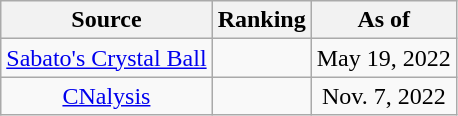<table class="wikitable" style="text-align:center">
<tr>
<th>Source</th>
<th>Ranking</th>
<th>As of</th>
</tr>
<tr>
<td align=left><a href='#'>Sabato's Crystal Ball</a></td>
<td></td>
<td>May 19, 2022</td>
</tr>
<tr>
<td><a href='#'>CNalysis</a></td>
<td></td>
<td>Nov. 7, 2022</td>
</tr>
</table>
